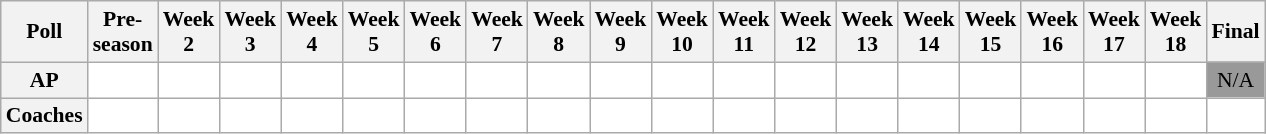<table class="wikitable" style="white-space:nowrap;font-size:90%">
<tr>
<th>Poll</th>
<th>Pre-<br>season</th>
<th>Week<br>2</th>
<th>Week<br>3</th>
<th>Week<br>4</th>
<th>Week<br>5</th>
<th>Week<br>6</th>
<th>Week<br>7</th>
<th>Week<br>8</th>
<th>Week<br>9</th>
<th>Week<br>10</th>
<th>Week<br>11</th>
<th>Week<br>12</th>
<th>Week<br>13</th>
<th>Week<br>14</th>
<th>Week<br>15</th>
<th>Week<br>16</th>
<th>Week<br>17</th>
<th>Week<br>18</th>
<th>Final</th>
</tr>
<tr style="text-align:center;">
<th>AP</th>
<td style="background:#FFF;"></td>
<td style="background:#FFF;"></td>
<td style="background:#FFF;"></td>
<td style="background:#FFF;"></td>
<td style="background:#FFF;"></td>
<td style="background:#FFF;"></td>
<td style="background:#FFF;"></td>
<td style="background:#FFF;"></td>
<td style="background:#FFF;"></td>
<td style="background:#FFF;"></td>
<td style="background:#FFF;"></td>
<td style="background:#FFF;"></td>
<td style="background:#FFF;"></td>
<td style="background:#FFF;"></td>
<td style="background:#FFF;"></td>
<td style="background:#FFF;"></td>
<td style="background:#FFF;"></td>
<td style="background:#FFF;"></td>
<td style="background:#999;">N/A</td>
</tr>
<tr style="text-align:center;">
<th>Coaches</th>
<td style="background:#FFF;"></td>
<td style="background:#FFF;"></td>
<td style="background:#FFF;"></td>
<td style="background:#FFF;"></td>
<td style="background:#FFF;"></td>
<td style="background:#FFF;"></td>
<td style="background:#FFF;"></td>
<td style="background:#FFF;"></td>
<td style="background:#FFF;"></td>
<td style="background:#FFF;"></td>
<td style="background:#FFF;"></td>
<td style="background:#FFF;"></td>
<td style="background:#FFF;"></td>
<td style="background:#FFF;"></td>
<td style="background:#FFF;"></td>
<td style="background:#FFF;"></td>
<td style="background:#FFF;"></td>
<td style="background:#FFF;"></td>
<td style="background:#FFF;"></td>
</tr>
</table>
